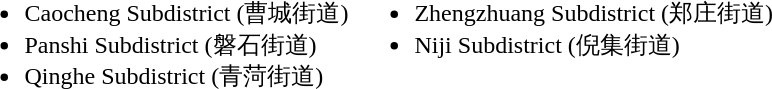<table>
<tr>
<td valign="top"><br><ul><li>Caocheng Subdistrict (曹城街道)</li><li>Panshi Subdistrict (磐石街道)</li><li>Qinghe Subdistrict (青菏街道)</li></ul></td>
<td valign="top"><br><ul><li>Zhengzhuang Subdistrict (郑庄街道)</li><li>Niji Subdistrict (倪集街道)</li></ul></td>
</tr>
</table>
